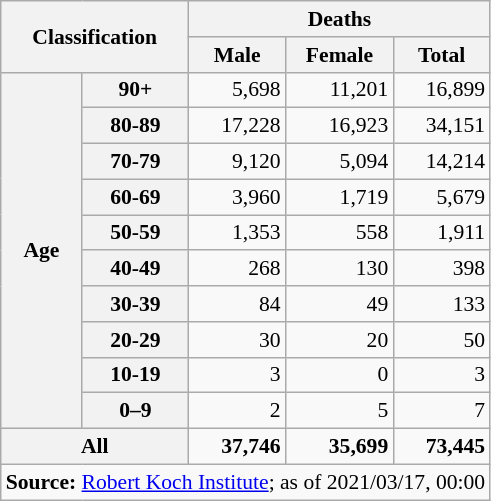<table class="wikitable" style="text-align:right; font-size:90%">
<tr>
<th colspan="2" rowspan="2">Classification</th>
<th colspan="3">Deaths</th>
</tr>
<tr>
<th>Male</th>
<th>Female</th>
<th>Total</th>
</tr>
<tr>
<th rowspan="10">Age</th>
<th>90+</th>
<td>5,698</td>
<td>11,201</td>
<td>16,899</td>
</tr>
<tr>
<th>80-89</th>
<td>17,228</td>
<td>16,923</td>
<td>34,151</td>
</tr>
<tr>
<th>70-79</th>
<td>9,120</td>
<td>5,094</td>
<td>14,214</td>
</tr>
<tr>
<th>60-69</th>
<td>3,960</td>
<td>1,719</td>
<td>5,679</td>
</tr>
<tr>
<th>50-59</th>
<td>1,353</td>
<td>558</td>
<td>1,911</td>
</tr>
<tr>
<th>40-49</th>
<td>268</td>
<td>130</td>
<td>398</td>
</tr>
<tr>
<th>30-39</th>
<td>84</td>
<td>49</td>
<td>133</td>
</tr>
<tr>
<th>20-29</th>
<td>30</td>
<td>20</td>
<td>50</td>
</tr>
<tr>
<th>10-19</th>
<td>3</td>
<td>0</td>
<td>3</td>
</tr>
<tr>
<th>0–9</th>
<td>2</td>
<td>5</td>
<td>7</td>
</tr>
<tr>
<th colspan="2">All</th>
<td><strong>37,746</strong></td>
<td><strong>35,699</strong></td>
<td><strong>73,445</strong></td>
</tr>
<tr>
<td colspan="5" style="text-align:left;"><strong>Source:</strong> <a href='#'>Robert Koch Institute</a>; as of 2021/03/17, 00:00</td>
</tr>
</table>
